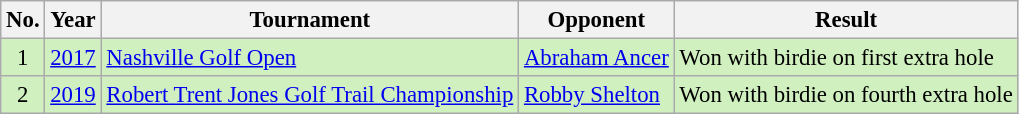<table class="wikitable" style="font-size:95%;">
<tr>
<th>No.</th>
<th>Year</th>
<th>Tournament</th>
<th>Opponent</th>
<th>Result</th>
</tr>
<tr style="background:#D0F0C0;">
<td align=center>1</td>
<td><a href='#'>2017</a></td>
<td><a href='#'>Nashville Golf Open</a></td>
<td> <a href='#'>Abraham Ancer</a></td>
<td>Won with birdie on first extra hole</td>
</tr>
<tr style="background:#D0F0C0;">
<td align=center>2</td>
<td><a href='#'>2019</a></td>
<td><a href='#'>Robert Trent Jones Golf Trail Championship</a></td>
<td> <a href='#'>Robby Shelton</a></td>
<td>Won with birdie on fourth extra hole</td>
</tr>
</table>
